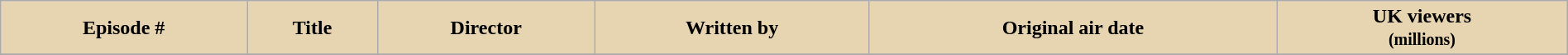<table class="wikitable plainrowheaders" width="100%" style="background:#FFFFFF;">
<tr>
<th style="background:#e7d4b0; color:#000;">Episode #</th>
<th style="background:#e7d4b0; color:#000;">Title</th>
<th style="background:#e7d4b0; color:#000;">Director</th>
<th style="background:#e7d4b0; color:#000;">Written by</th>
<th style="background:#e7d4b0; color:#000;">Original air date</th>
<th style="background:#e7d4b0; color:#000;">UK viewers<br><small>(millions)</small></th>
</tr>
<tr>
</tr>
</table>
